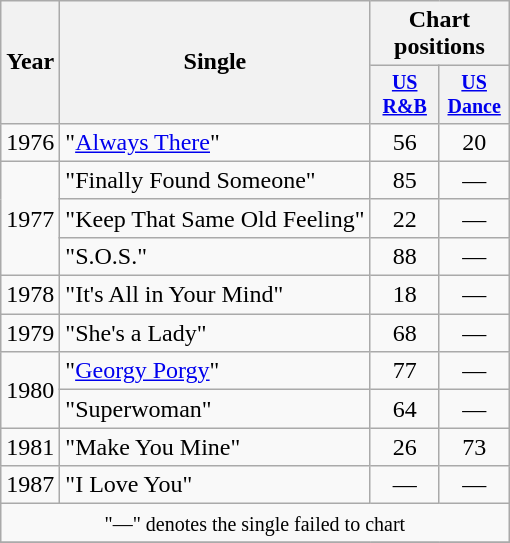<table class="wikitable" style="text-align:center;">
<tr>
<th rowspan="2">Year</th>
<th rowspan="2">Single</th>
<th colspan="3">Chart positions</th>
</tr>
<tr style="font-size:smaller;">
<th width="40"><a href='#'>US R&B</a><br></th>
<th width="40"><a href='#'>US Dance</a><br></th>
</tr>
<tr>
<td rowspan="1">1976</td>
<td align="left">"<a href='#'>Always There</a>"</td>
<td>56</td>
<td>20</td>
</tr>
<tr>
<td rowspan="3">1977</td>
<td align="left">"Finally Found Someone"</td>
<td>85</td>
<td>—</td>
</tr>
<tr>
<td align="left">"Keep That Same Old Feeling"</td>
<td>22</td>
<td>—</td>
</tr>
<tr>
<td align="left">"S.O.S."</td>
<td>88</td>
<td>—</td>
</tr>
<tr>
<td>1978</td>
<td align="left">"It's All in Your Mind"</td>
<td>18</td>
<td>—</td>
</tr>
<tr>
<td>1979</td>
<td align="left">"She's a Lady"</td>
<td>68</td>
<td>—</td>
</tr>
<tr>
<td rowspan="2">1980</td>
<td align="left">"<a href='#'>Georgy Porgy</a>"</td>
<td>77</td>
<td>—</td>
</tr>
<tr>
<td align="left">"Superwoman"</td>
<td>64</td>
<td>—</td>
</tr>
<tr>
<td rowspan="1">1981</td>
<td align="left">"Make You Mine"</td>
<td>26</td>
<td>73</td>
</tr>
<tr>
<td rowspan="1">1987</td>
<td align="left">"I Love You"</td>
<td>—</td>
<td>—</td>
</tr>
<tr>
<td align="center" colspan="7"><small>"—" denotes the single failed to chart</small></td>
</tr>
<tr>
</tr>
</table>
